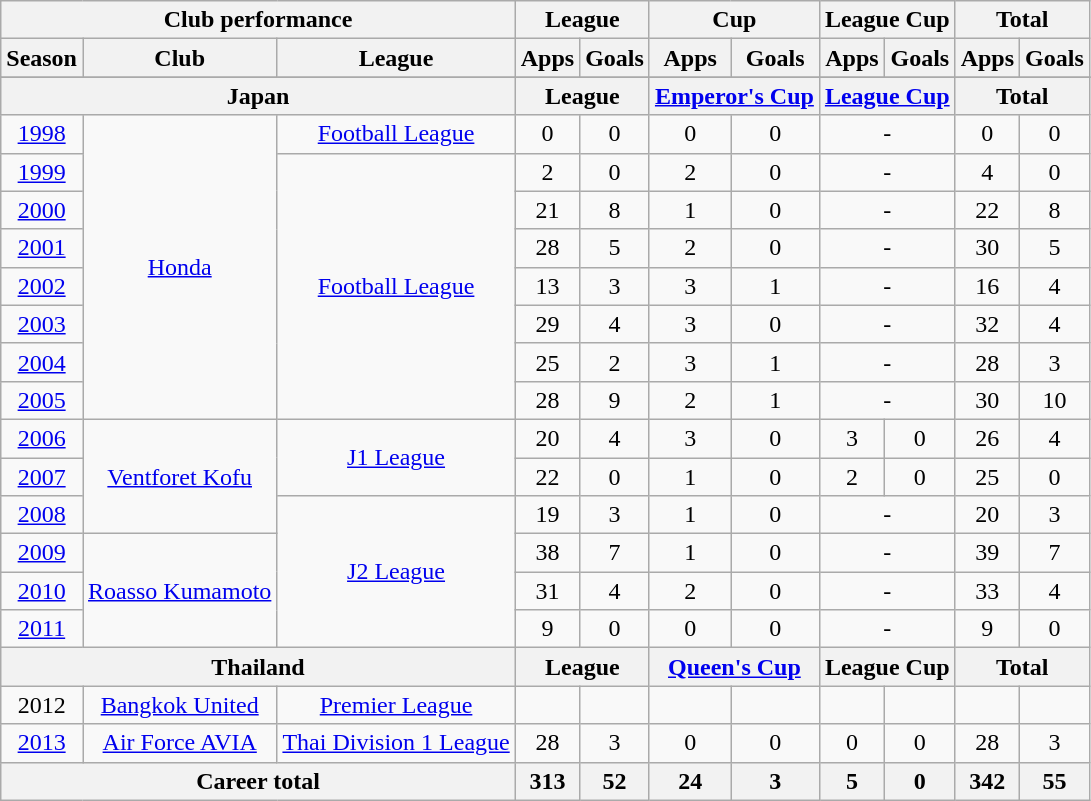<table class="wikitable" style="text-align:center">
<tr>
<th colspan=3>Club performance</th>
<th colspan=2>League</th>
<th colspan=2>Cup</th>
<th colspan=2>League Cup</th>
<th colspan=2>Total</th>
</tr>
<tr>
<th>Season</th>
<th>Club</th>
<th>League</th>
<th>Apps</th>
<th>Goals</th>
<th>Apps</th>
<th>Goals</th>
<th>Apps</th>
<th>Goals</th>
<th>Apps</th>
<th>Goals</th>
</tr>
<tr>
</tr>
<tr>
<th colspan=3>Japan</th>
<th colspan=2>League</th>
<th colspan=2><a href='#'>Emperor's Cup</a></th>
<th colspan=2><a href='#'>League Cup</a></th>
<th colspan=2>Total</th>
</tr>
<tr>
<td><a href='#'>1998</a></td>
<td rowspan="8"><a href='#'>Honda</a></td>
<td><a href='#'>Football League</a></td>
<td>0</td>
<td>0</td>
<td>0</td>
<td>0</td>
<td colspan="2">-</td>
<td>0</td>
<td>0</td>
</tr>
<tr>
<td><a href='#'>1999</a></td>
<td rowspan="7"><a href='#'>Football League</a></td>
<td>2</td>
<td>0</td>
<td>2</td>
<td>0</td>
<td colspan="2">-</td>
<td>4</td>
<td>0</td>
</tr>
<tr>
<td><a href='#'>2000</a></td>
<td>21</td>
<td>8</td>
<td>1</td>
<td>0</td>
<td colspan="2">-</td>
<td>22</td>
<td>8</td>
</tr>
<tr>
<td><a href='#'>2001</a></td>
<td>28</td>
<td>5</td>
<td>2</td>
<td>0</td>
<td colspan="2">-</td>
<td>30</td>
<td>5</td>
</tr>
<tr>
<td><a href='#'>2002</a></td>
<td>13</td>
<td>3</td>
<td>3</td>
<td>1</td>
<td colspan="2">-</td>
<td>16</td>
<td>4</td>
</tr>
<tr>
<td><a href='#'>2003</a></td>
<td>29</td>
<td>4</td>
<td>3</td>
<td>0</td>
<td colspan="2">-</td>
<td>32</td>
<td>4</td>
</tr>
<tr>
<td><a href='#'>2004</a></td>
<td>25</td>
<td>2</td>
<td>3</td>
<td>1</td>
<td colspan="2">-</td>
<td>28</td>
<td>3</td>
</tr>
<tr>
<td><a href='#'>2005</a></td>
<td>28</td>
<td>9</td>
<td>2</td>
<td>1</td>
<td colspan="2">-</td>
<td>30</td>
<td>10</td>
</tr>
<tr>
<td><a href='#'>2006</a></td>
<td rowspan="3"><a href='#'>Ventforet Kofu</a></td>
<td rowspan="2"><a href='#'>J1 League</a></td>
<td>20</td>
<td>4</td>
<td>3</td>
<td>0</td>
<td>3</td>
<td>0</td>
<td>26</td>
<td>4</td>
</tr>
<tr>
<td><a href='#'>2007</a></td>
<td>22</td>
<td>0</td>
<td>1</td>
<td>0</td>
<td>2</td>
<td>0</td>
<td>25</td>
<td>0</td>
</tr>
<tr>
<td><a href='#'>2008</a></td>
<td rowspan="4"><a href='#'>J2 League</a></td>
<td>19</td>
<td>3</td>
<td>1</td>
<td>0</td>
<td colspan="2">-</td>
<td>20</td>
<td>3</td>
</tr>
<tr>
<td><a href='#'>2009</a></td>
<td rowspan="3"><a href='#'>Roasso Kumamoto</a></td>
<td>38</td>
<td>7</td>
<td>1</td>
<td>0</td>
<td colspan="2">-</td>
<td>39</td>
<td>7</td>
</tr>
<tr>
<td><a href='#'>2010</a></td>
<td>31</td>
<td>4</td>
<td>2</td>
<td>0</td>
<td colspan="2">-</td>
<td>33</td>
<td>4</td>
</tr>
<tr>
<td><a href='#'>2011</a></td>
<td>9</td>
<td>0</td>
<td>0</td>
<td>0</td>
<td colspan="2">-</td>
<td>9</td>
<td>0</td>
</tr>
<tr>
<th colspan=3>Thailand</th>
<th colspan=2>League</th>
<th colspan=2><a href='#'>Queen's Cup</a></th>
<th colspan=2>League Cup</th>
<th colspan=2>Total</th>
</tr>
<tr>
<td>2012</td>
<td><a href='#'>Bangkok United</a></td>
<td><a href='#'>Premier League</a></td>
<td></td>
<td></td>
<td></td>
<td></td>
<td></td>
<td></td>
<td></td>
<td></td>
</tr>
<tr>
<td><a href='#'>2013</a></td>
<td><a href='#'>Air Force AVIA</a></td>
<td><a href='#'>Thai Division 1 League</a></td>
<td>28</td>
<td>3</td>
<td>0</td>
<td>0</td>
<td>0</td>
<td>0</td>
<td>28</td>
<td>3</td>
</tr>
<tr>
<th colspan=3>Career total</th>
<th>313</th>
<th>52</th>
<th>24</th>
<th>3</th>
<th>5</th>
<th>0</th>
<th>342</th>
<th>55</th>
</tr>
</table>
